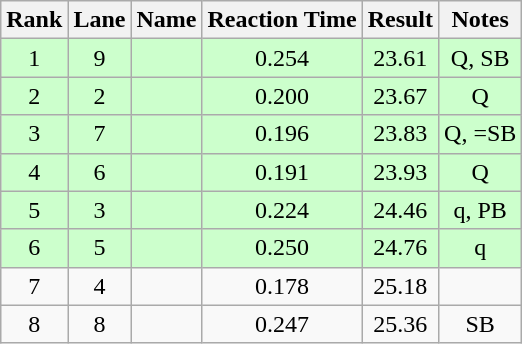<table class="wikitable" style="text-align:center">
<tr>
<th>Rank</th>
<th>Lane</th>
<th>Name</th>
<th>Reaction Time</th>
<th>Result</th>
<th>Notes</th>
</tr>
<tr bgcolor=ccffcc>
<td>1</td>
<td>9</td>
<td align="left"></td>
<td>0.254</td>
<td>23.61</td>
<td>Q, SB</td>
</tr>
<tr bgcolor=ccffcc>
<td>2</td>
<td>2</td>
<td align="left"></td>
<td>0.200</td>
<td>23.67</td>
<td>Q</td>
</tr>
<tr bgcolor=ccffcc>
<td>3</td>
<td>7</td>
<td align="left"></td>
<td>0.196</td>
<td>23.83</td>
<td>Q, =SB</td>
</tr>
<tr bgcolor=ccffcc>
<td>4</td>
<td>6</td>
<td align="left"></td>
<td>0.191</td>
<td>23.93</td>
<td>Q</td>
</tr>
<tr bgcolor=ccffcc>
<td>5</td>
<td>3</td>
<td align="left"></td>
<td>0.224</td>
<td>24.46</td>
<td>q, PB</td>
</tr>
<tr bgcolor=ccffcc>
<td>6</td>
<td>5</td>
<td align="left"></td>
<td>0.250</td>
<td>24.76</td>
<td>q</td>
</tr>
<tr>
<td>7</td>
<td>4</td>
<td align="left"></td>
<td>0.178</td>
<td>25.18</td>
<td></td>
</tr>
<tr>
<td>8</td>
<td>8</td>
<td align="left"></td>
<td>0.247</td>
<td>25.36</td>
<td>SB</td>
</tr>
</table>
